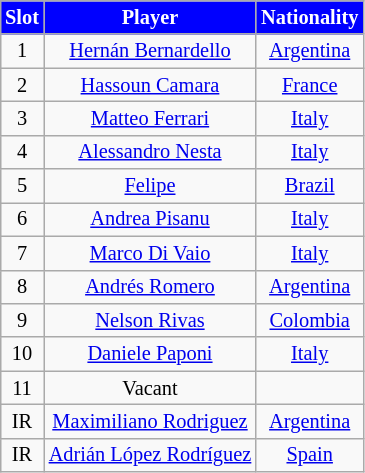<table class="wikitable" style="text-align:center; margin-left:1em; font-size:85%;">
<tr>
<th style="background:#0000FF; color:white; text-align:center;">Slot</th>
<th style="background:#0000FF; color:white; text-align:center;">Player</th>
<th style="background:#0000FF; color:white; text-align:center;">Nationality</th>
</tr>
<tr>
<td>1</td>
<td><a href='#'>Hernán Bernardello</a></td>
<td> <a href='#'>Argentina</a></td>
</tr>
<tr>
<td>2</td>
<td><a href='#'>Hassoun Camara</a></td>
<td> <a href='#'>France</a></td>
</tr>
<tr>
<td>3</td>
<td><a href='#'>Matteo Ferrari</a></td>
<td> <a href='#'>Italy</a></td>
</tr>
<tr>
<td>4</td>
<td><a href='#'>Alessandro Nesta</a></td>
<td> <a href='#'>Italy</a></td>
</tr>
<tr>
<td>5</td>
<td><a href='#'>Felipe</a></td>
<td> <a href='#'>Brazil</a></td>
</tr>
<tr>
<td>6</td>
<td><a href='#'>Andrea Pisanu</a></td>
<td> <a href='#'>Italy</a></td>
</tr>
<tr>
<td>7</td>
<td><a href='#'>Marco Di Vaio</a></td>
<td> <a href='#'>Italy</a></td>
</tr>
<tr>
<td>8</td>
<td><a href='#'>Andrés Romero</a></td>
<td> <a href='#'>Argentina</a></td>
</tr>
<tr>
<td>9</td>
<td><a href='#'>Nelson Rivas</a></td>
<td> <a href='#'>Colombia</a></td>
</tr>
<tr>
<td>10</td>
<td><a href='#'>Daniele Paponi</a></td>
<td> <a href='#'>Italy</a></td>
</tr>
<tr>
<td>11</td>
<td>Vacant</td>
<td></td>
</tr>
<tr>
<td>IR</td>
<td><a href='#'>Maximiliano Rodriguez</a></td>
<td> <a href='#'>Argentina</a></td>
</tr>
<tr>
<td>IR</td>
<td><a href='#'>Adrián López Rodríguez</a></td>
<td> <a href='#'>Spain</a></td>
</tr>
</table>
